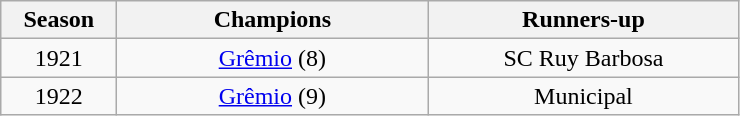<table class="wikitable" style="text-align:center; margin-left:1em;">
<tr>
<th style="width:70px">Season</th>
<th style="width:200px">Champions</th>
<th style="width:200px">Runners-up</th>
</tr>
<tr>
<td>1921</td>
<td><a href='#'>Grêmio</a> (8)</td>
<td>SC Ruy Barbosa</td>
</tr>
<tr>
<td>1922</td>
<td><a href='#'>Grêmio</a> (9)</td>
<td>Municipal</td>
</tr>
</table>
